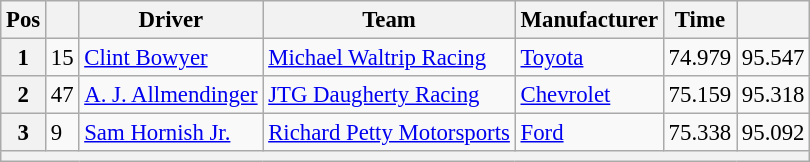<table class="wikitable" style="font-size:95%">
<tr>
<th>Pos</th>
<th></th>
<th>Driver</th>
<th>Team</th>
<th>Manufacturer</th>
<th>Time</th>
<th></th>
</tr>
<tr>
<th>1</th>
<td>15</td>
<td><a href='#'>Clint Bowyer</a></td>
<td><a href='#'>Michael Waltrip Racing</a></td>
<td><a href='#'>Toyota</a></td>
<td>74.979</td>
<td>95.547</td>
</tr>
<tr>
<th>2</th>
<td>47</td>
<td><a href='#'>A. J. Allmendinger</a></td>
<td><a href='#'>JTG Daugherty Racing</a></td>
<td><a href='#'>Chevrolet</a></td>
<td>75.159</td>
<td>95.318</td>
</tr>
<tr>
<th>3</th>
<td>9</td>
<td><a href='#'>Sam Hornish Jr.</a></td>
<td><a href='#'>Richard Petty Motorsports</a></td>
<td><a href='#'>Ford</a></td>
<td>75.338</td>
<td>95.092</td>
</tr>
<tr>
<th colspan="7"></th>
</tr>
</table>
